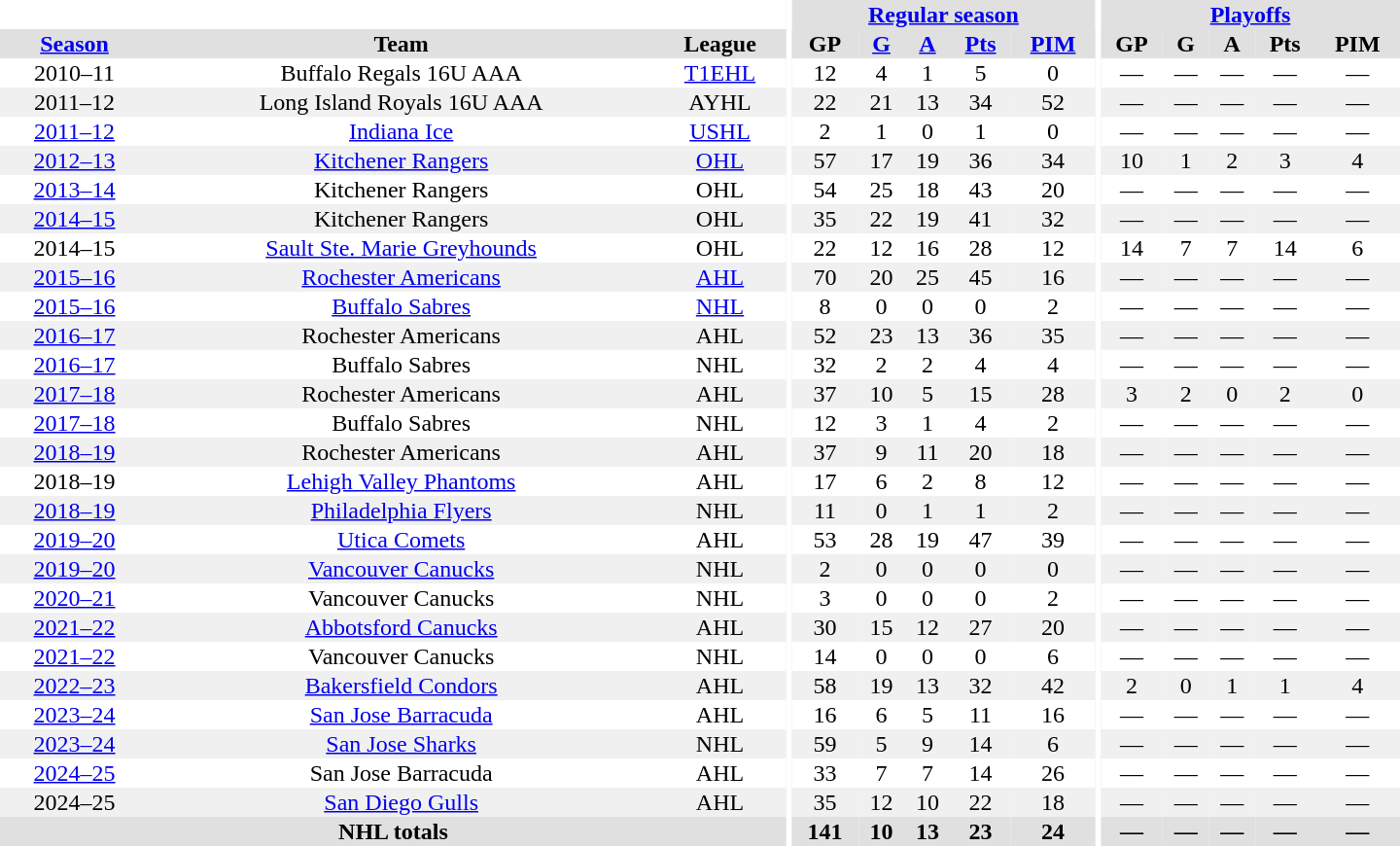<table border="0" cellpadding="1" cellspacing="0" style="text-align:center; width:60em">
<tr bgcolor="#e0e0e0">
<th colspan="3" bgcolor="#ffffff"></th>
<th rowspan="99" bgcolor="#ffffff"></th>
<th colspan="5"><a href='#'>Regular season</a></th>
<th rowspan="99" bgcolor="#ffffff"></th>
<th colspan="5"><a href='#'>Playoffs</a></th>
</tr>
<tr bgcolor="#e0e0e0">
<th><a href='#'>Season</a></th>
<th>Team</th>
<th>League</th>
<th>GP</th>
<th><a href='#'>G</a></th>
<th><a href='#'>A</a></th>
<th><a href='#'>Pts</a></th>
<th><a href='#'>PIM</a></th>
<th>GP</th>
<th>G</th>
<th>A</th>
<th>Pts</th>
<th>PIM</th>
</tr>
<tr>
<td>2010–11</td>
<td>Buffalo Regals 16U AAA</td>
<td><a href='#'>T1EHL</a></td>
<td>12</td>
<td>4</td>
<td>1</td>
<td>5</td>
<td>0</td>
<td>—</td>
<td>—</td>
<td>—</td>
<td>—</td>
<td>—</td>
</tr>
<tr bgcolor="#f0f0f0">
<td>2011–12</td>
<td>Long Island Royals 16U AAA</td>
<td>AYHL</td>
<td>22</td>
<td>21</td>
<td>13</td>
<td>34</td>
<td>52</td>
<td>—</td>
<td>—</td>
<td>—</td>
<td>—</td>
<td>—</td>
</tr>
<tr>
<td><a href='#'>2011–12</a></td>
<td><a href='#'>Indiana Ice</a></td>
<td><a href='#'>USHL</a></td>
<td>2</td>
<td>1</td>
<td>0</td>
<td>1</td>
<td>0</td>
<td>—</td>
<td>—</td>
<td>—</td>
<td>—</td>
<td>—</td>
</tr>
<tr bgcolor="#f0f0f0">
<td><a href='#'>2012–13</a></td>
<td><a href='#'>Kitchener Rangers</a></td>
<td><a href='#'>OHL</a></td>
<td>57</td>
<td>17</td>
<td>19</td>
<td>36</td>
<td>34</td>
<td>10</td>
<td>1</td>
<td>2</td>
<td>3</td>
<td>4</td>
</tr>
<tr>
<td><a href='#'>2013–14</a></td>
<td>Kitchener Rangers</td>
<td>OHL</td>
<td>54</td>
<td>25</td>
<td>18</td>
<td>43</td>
<td>20</td>
<td>—</td>
<td>—</td>
<td>—</td>
<td>—</td>
<td>—</td>
</tr>
<tr bgcolor="#f0f0f0">
<td><a href='#'>2014–15</a></td>
<td>Kitchener Rangers</td>
<td>OHL</td>
<td>35</td>
<td>22</td>
<td>19</td>
<td>41</td>
<td>32</td>
<td>—</td>
<td>—</td>
<td>—</td>
<td>—</td>
<td>—</td>
</tr>
<tr>
<td>2014–15</td>
<td><a href='#'>Sault Ste. Marie Greyhounds</a></td>
<td>OHL</td>
<td>22</td>
<td>12</td>
<td>16</td>
<td>28</td>
<td>12</td>
<td>14</td>
<td>7</td>
<td>7</td>
<td>14</td>
<td>6</td>
</tr>
<tr bgcolor="#f0f0f0">
<td><a href='#'>2015–16</a></td>
<td><a href='#'>Rochester Americans</a></td>
<td><a href='#'>AHL</a></td>
<td>70</td>
<td>20</td>
<td>25</td>
<td>45</td>
<td>16</td>
<td>—</td>
<td>—</td>
<td>—</td>
<td>—</td>
<td>—</td>
</tr>
<tr>
<td><a href='#'>2015–16</a></td>
<td><a href='#'>Buffalo Sabres</a></td>
<td><a href='#'>NHL</a></td>
<td>8</td>
<td>0</td>
<td>0</td>
<td>0</td>
<td>2</td>
<td>—</td>
<td>—</td>
<td>—</td>
<td>—</td>
<td>—</td>
</tr>
<tr bgcolor="#f0f0f0">
<td><a href='#'>2016–17</a></td>
<td>Rochester Americans</td>
<td>AHL</td>
<td>52</td>
<td>23</td>
<td>13</td>
<td>36</td>
<td>35</td>
<td>—</td>
<td>—</td>
<td>—</td>
<td>—</td>
<td>—</td>
</tr>
<tr>
<td><a href='#'>2016–17</a></td>
<td>Buffalo Sabres</td>
<td>NHL</td>
<td>32</td>
<td>2</td>
<td>2</td>
<td>4</td>
<td>4</td>
<td>—</td>
<td>—</td>
<td>—</td>
<td>—</td>
<td>—</td>
</tr>
<tr bgcolor="#f0f0f0">
<td><a href='#'>2017–18</a></td>
<td>Rochester Americans</td>
<td>AHL</td>
<td>37</td>
<td>10</td>
<td>5</td>
<td>15</td>
<td>28</td>
<td>3</td>
<td>2</td>
<td>0</td>
<td>2</td>
<td>0</td>
</tr>
<tr>
<td><a href='#'>2017–18</a></td>
<td>Buffalo Sabres</td>
<td>NHL</td>
<td>12</td>
<td>3</td>
<td>1</td>
<td>4</td>
<td>2</td>
<td>—</td>
<td>—</td>
<td>—</td>
<td>—</td>
<td>—</td>
</tr>
<tr bgcolor="#f0f0f0">
<td><a href='#'>2018–19</a></td>
<td>Rochester Americans</td>
<td>AHL</td>
<td>37</td>
<td>9</td>
<td>11</td>
<td>20</td>
<td>18</td>
<td>—</td>
<td>—</td>
<td>—</td>
<td>—</td>
<td>—</td>
</tr>
<tr>
<td>2018–19</td>
<td><a href='#'>Lehigh Valley Phantoms</a></td>
<td>AHL</td>
<td>17</td>
<td>6</td>
<td>2</td>
<td>8</td>
<td>12</td>
<td>—</td>
<td>—</td>
<td>—</td>
<td>—</td>
<td>—</td>
</tr>
<tr bgcolor="#f0f0f0">
<td><a href='#'>2018–19</a></td>
<td><a href='#'>Philadelphia Flyers</a></td>
<td>NHL</td>
<td>11</td>
<td>0</td>
<td>1</td>
<td>1</td>
<td>2</td>
<td>—</td>
<td>—</td>
<td>—</td>
<td>—</td>
<td>—</td>
</tr>
<tr>
<td><a href='#'>2019–20</a></td>
<td><a href='#'>Utica Comets</a></td>
<td>AHL</td>
<td>53</td>
<td>28</td>
<td>19</td>
<td>47</td>
<td>39</td>
<td>—</td>
<td>—</td>
<td>—</td>
<td>—</td>
<td>—</td>
</tr>
<tr bgcolor="#f0f0f0">
<td><a href='#'>2019–20</a></td>
<td><a href='#'>Vancouver Canucks</a></td>
<td>NHL</td>
<td>2</td>
<td>0</td>
<td>0</td>
<td>0</td>
<td>0</td>
<td>—</td>
<td>—</td>
<td>—</td>
<td>—</td>
<td>—</td>
</tr>
<tr>
<td><a href='#'>2020–21</a></td>
<td>Vancouver Canucks</td>
<td>NHL</td>
<td>3</td>
<td>0</td>
<td>0</td>
<td>0</td>
<td>2</td>
<td>—</td>
<td>—</td>
<td>—</td>
<td>—</td>
<td>—</td>
</tr>
<tr bgcolor="#f0f0f0">
<td><a href='#'>2021–22</a></td>
<td><a href='#'>Abbotsford Canucks</a></td>
<td>AHL</td>
<td>30</td>
<td>15</td>
<td>12</td>
<td>27</td>
<td>20</td>
<td>—</td>
<td>—</td>
<td>—</td>
<td>—</td>
<td>—</td>
</tr>
<tr>
<td><a href='#'>2021–22</a></td>
<td>Vancouver Canucks</td>
<td>NHL</td>
<td>14</td>
<td>0</td>
<td>0</td>
<td>0</td>
<td>6</td>
<td>—</td>
<td>—</td>
<td>—</td>
<td>—</td>
<td>—</td>
</tr>
<tr bgcolor="#f0f0f0">
<td><a href='#'>2022–23</a></td>
<td><a href='#'>Bakersfield Condors</a></td>
<td>AHL</td>
<td>58</td>
<td>19</td>
<td>13</td>
<td>32</td>
<td>42</td>
<td>2</td>
<td>0</td>
<td>1</td>
<td>1</td>
<td>4</td>
</tr>
<tr>
<td><a href='#'>2023–24</a></td>
<td><a href='#'>San Jose Barracuda</a></td>
<td>AHL</td>
<td>16</td>
<td>6</td>
<td>5</td>
<td>11</td>
<td>16</td>
<td>—</td>
<td>—</td>
<td>—</td>
<td>—</td>
<td>—</td>
</tr>
<tr bgcolor="#f0f0f0">
<td><a href='#'>2023–24</a></td>
<td><a href='#'>San Jose Sharks</a></td>
<td>NHL</td>
<td>59</td>
<td>5</td>
<td>9</td>
<td>14</td>
<td>6</td>
<td>—</td>
<td>—</td>
<td>—</td>
<td>—</td>
<td>—</td>
</tr>
<tr>
<td><a href='#'>2024–25</a></td>
<td>San Jose Barracuda</td>
<td>AHL</td>
<td>33</td>
<td>7</td>
<td>7</td>
<td>14</td>
<td>26</td>
<td>—</td>
<td>—</td>
<td>—</td>
<td>—</td>
<td>—</td>
</tr>
<tr bgcolor="#f0f0f0">
<td>2024–25</td>
<td><a href='#'>San Diego Gulls</a></td>
<td>AHL</td>
<td>35</td>
<td>12</td>
<td>10</td>
<td>22</td>
<td>18</td>
<td>—</td>
<td>—</td>
<td>—</td>
<td>—</td>
<td>—</td>
</tr>
<tr bgcolor="#e0e0e0">
<th colspan="3">NHL totals</th>
<th>141</th>
<th>10</th>
<th>13</th>
<th>23</th>
<th>24</th>
<th>—</th>
<th>—</th>
<th>—</th>
<th>—</th>
<th>—</th>
</tr>
</table>
